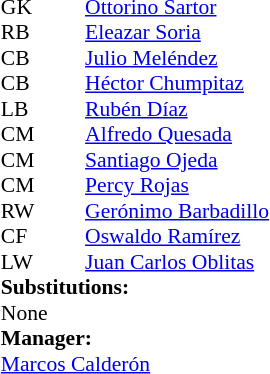<table cellspacing="0" cellpadding="0" style="font-size:90%; margin:0.2em auto;">
<tr>
<th width="25"></th>
<th width="25"></th>
</tr>
<tr>
<td>GK</td>
<td></td>
<td><a href='#'>Ottorino Sartor</a></td>
</tr>
<tr>
<td>RB</td>
<td></td>
<td><a href='#'>Eleazar Soria</a></td>
</tr>
<tr>
<td>CB</td>
<td></td>
<td><a href='#'>Julio Meléndez</a></td>
</tr>
<tr>
<td>CB</td>
<td></td>
<td><a href='#'>Héctor Chumpitaz</a></td>
</tr>
<tr>
<td>LB</td>
<td></td>
<td><a href='#'>Rubén Díaz</a></td>
</tr>
<tr>
<td>CM</td>
<td></td>
<td><a href='#'>Alfredo Quesada</a></td>
</tr>
<tr>
<td>CM</td>
<td></td>
<td><a href='#'>Santiago Ojeda</a></td>
</tr>
<tr>
<td>CM</td>
<td></td>
<td><a href='#'>Percy Rojas</a></td>
</tr>
<tr>
<td>RW</td>
<td></td>
<td><a href='#'>Gerónimo Barbadillo</a></td>
</tr>
<tr>
<td>CF</td>
<td></td>
<td><a href='#'>Oswaldo Ramírez</a></td>
</tr>
<tr>
<td>LW</td>
<td></td>
<td><a href='#'>Juan Carlos Oblitas</a></td>
</tr>
<tr>
<td colspan=4><strong>Substitutions:</strong></td>
</tr>
<tr>
<td>None</td>
</tr>
<tr>
<td colspan=5><strong>Manager:</strong></td>
</tr>
<tr>
<td colspan=5><a href='#'>Marcos Calderón</a></td>
</tr>
</table>
